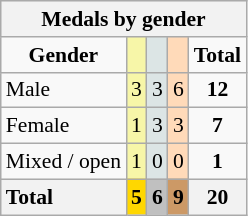<table class="wikitable" style="text-align:center;font-size:90%">
<tr style="background:#efefef;">
<th colspan=7><strong>Medals by gender</strong></th>
</tr>
<tr>
<td><strong>Gender</strong></td>
<td bgcolor=#f7f6a8></td>
<td bgcolor=#dce5e5></td>
<td bgcolor=#ffdab9></td>
<td><strong>Total</strong></td>
</tr>
<tr>
<td style="text-align:left;">Male</td>
<td style="background:#F7F6A8;">3</td>
<td style="background:#DCE5E5;">3</td>
<td style="background:#FFDAB9;">6</td>
<td><strong>12</strong></td>
</tr>
<tr>
<td style="text-align:left;">Female</td>
<td style="background:#F7F6A8;">1</td>
<td style="background:#DCE5E5;">3</td>
<td style="background:#FFDAB9;">3</td>
<td><strong>7</strong></td>
</tr>
<tr>
<td style="text-align:left;">Mixed / open</td>
<td style="background:#F7F6A8;">1</td>
<td style="background:#DCE5E5;">0</td>
<td style="background:#FFDAB9;">0</td>
<td><strong>1</strong></td>
</tr>
<tr>
<th style="text-align:left;"><strong>Total</strong></th>
<th style="background:gold;"><strong>5</strong></th>
<th style="background:silver;"><strong>6</strong></th>
<th style="background:#c96;"><strong>9</strong></th>
<th><strong>20</strong></th>
</tr>
</table>
